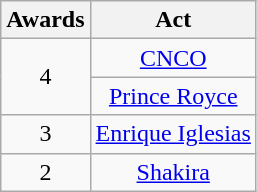<table class="wikitable" rowspan="2" style="text-align:center;">
<tr>
<th scope="col">Awards</th>
<th scope="col">Act</th>
</tr>
<tr>
<td rowspan="2">4</td>
<td><a href='#'>CNCO</a></td>
</tr>
<tr>
<td><a href='#'>Prince Royce</a></td>
</tr>
<tr>
<td>3</td>
<td><a href='#'>Enrique Iglesias</a></td>
</tr>
<tr>
<td>2</td>
<td><a href='#'>Shakira</a></td>
</tr>
</table>
